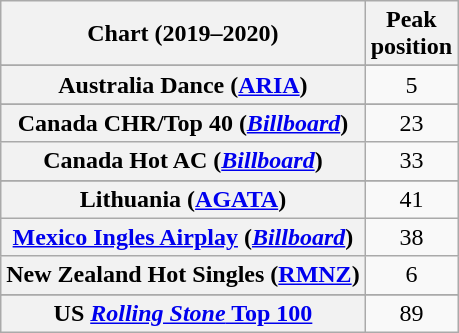<table class="wikitable sortable plainrowheaders" style="text-align:center">
<tr>
<th scope="col">Chart (2019–2020)</th>
<th scope="col">Peak<br>position</th>
</tr>
<tr>
</tr>
<tr>
<th scope="row">Australia Dance (<a href='#'>ARIA</a>)</th>
<td>5</td>
</tr>
<tr>
</tr>
<tr>
</tr>
<tr>
<th scope="row">Canada CHR/Top 40 (<em><a href='#'>Billboard</a></em>)</th>
<td>23</td>
</tr>
<tr>
<th scope="row">Canada Hot AC  (<em><a href='#'>Billboard</a></em>)</th>
<td>33</td>
</tr>
<tr>
</tr>
<tr>
<th scope="row">Lithuania (<a href='#'>AGATA</a>)</th>
<td>41</td>
</tr>
<tr>
<th scope="row"><a href='#'>Mexico Ingles Airplay</a> (<em><a href='#'>Billboard</a></em>)</th>
<td>38</td>
</tr>
<tr>
<th scope="row">New Zealand Hot Singles (<a href='#'>RMNZ</a>)</th>
<td>6</td>
</tr>
<tr>
</tr>
<tr>
</tr>
<tr>
</tr>
<tr>
</tr>
<tr>
<th scope="row">US <a href='#'><em>Rolling Stone</em> Top 100</a></th>
<td>89</td>
</tr>
</table>
